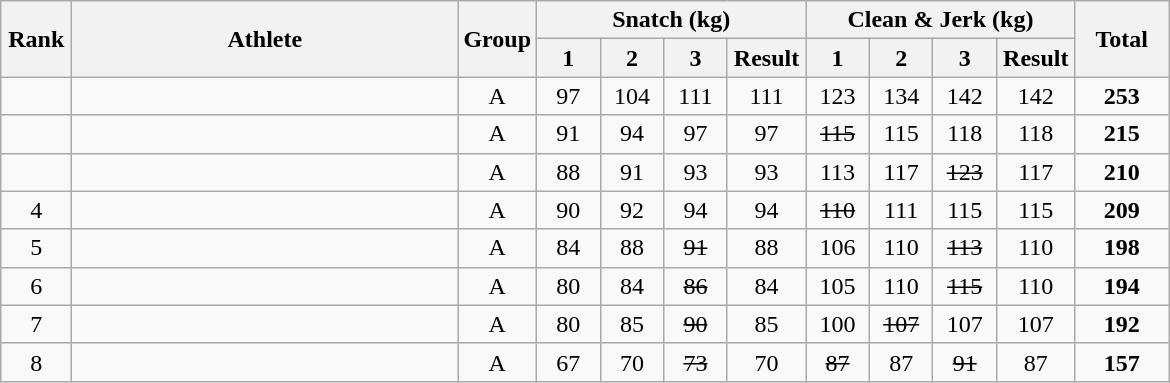<table class = "wikitable" style="text-align:center;">
<tr>
<th rowspan=2 width=40>Rank</th>
<th rowspan=2 width=250>Athlete</th>
<th rowspan=2 width=40>Group</th>
<th colspan=4>Snatch (kg)</th>
<th colspan=4>Clean & Jerk (kg)</th>
<th rowspan=2 width=55>Total</th>
</tr>
<tr>
<th width=35>1</th>
<th width=35>2</th>
<th width=35>3</th>
<th width=45>Result</th>
<th width=35>1</th>
<th width=35>2</th>
<th width=35>3</th>
<th width=45>Result</th>
</tr>
<tr>
<td></td>
<td align=left></td>
<td>A</td>
<td>97</td>
<td>104</td>
<td>111</td>
<td>111</td>
<td>123</td>
<td>134</td>
<td>142</td>
<td>142</td>
<td><strong>253</strong></td>
</tr>
<tr>
<td></td>
<td align=left></td>
<td>A</td>
<td>91</td>
<td>94</td>
<td>97</td>
<td>97</td>
<td><s>115</s></td>
<td>115</td>
<td>118</td>
<td>118</td>
<td><strong>215</strong></td>
</tr>
<tr>
<td></td>
<td align=left></td>
<td>A</td>
<td>88</td>
<td>91</td>
<td>93</td>
<td>93</td>
<td>113</td>
<td>117</td>
<td><s>123</s></td>
<td>117</td>
<td><strong>210</strong></td>
</tr>
<tr>
<td>4</td>
<td align=left></td>
<td>A</td>
<td>90</td>
<td>92</td>
<td>94</td>
<td>94</td>
<td><s>110</s></td>
<td>111</td>
<td>115</td>
<td>115</td>
<td><strong>209</strong></td>
</tr>
<tr>
<td>5</td>
<td align=left></td>
<td>A</td>
<td>84</td>
<td>88</td>
<td><s>91</s></td>
<td>88</td>
<td>106</td>
<td>110</td>
<td><s>113</s></td>
<td>110</td>
<td><strong>198</strong></td>
</tr>
<tr>
<td>6</td>
<td align=left></td>
<td>A</td>
<td>80</td>
<td>84</td>
<td><s>86</s></td>
<td>84</td>
<td>105</td>
<td>110</td>
<td><s>115</s></td>
<td>110</td>
<td><strong>194</strong></td>
</tr>
<tr>
<td>7</td>
<td align=left></td>
<td>A</td>
<td>80</td>
<td>85</td>
<td><s>90</s></td>
<td>85</td>
<td>100</td>
<td><s>107</s></td>
<td>107</td>
<td>107</td>
<td><strong>192</strong></td>
</tr>
<tr>
<td>8</td>
<td align=left></td>
<td>A</td>
<td>67</td>
<td>70</td>
<td><s>73</s></td>
<td>70</td>
<td><s>87</s></td>
<td>87</td>
<td><s>91</s></td>
<td>87</td>
<td><strong>157</strong></td>
</tr>
</table>
